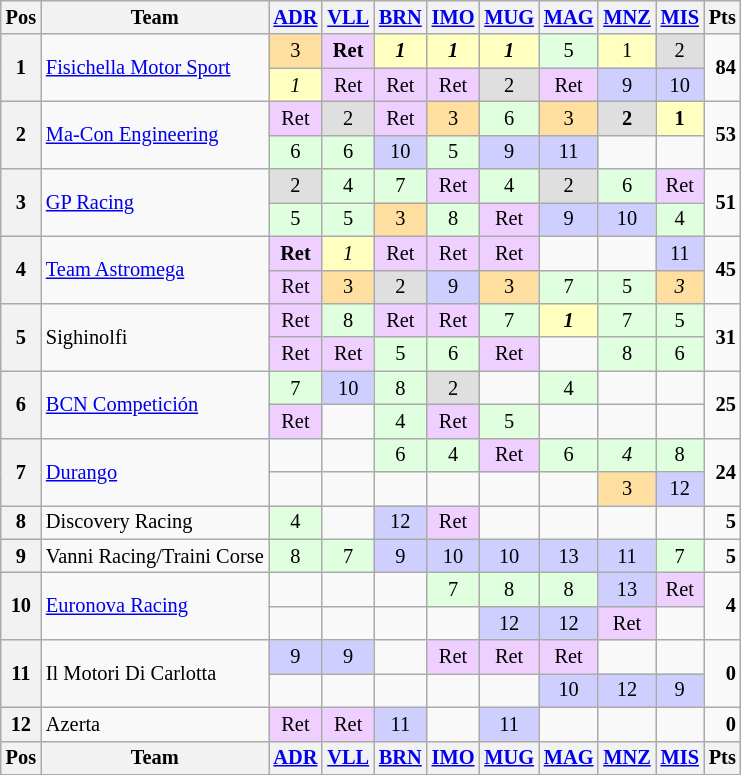<table class="wikitable" style="font-size: 85%; text-align: center;">
<tr Valign="top">
<th Valign=middle>Pos</th>
<th Valign=middle>Team</th>
<th><a href='#'>ADR</a><br></th>
<th><a href='#'>VLL</a><br></th>
<th><a href='#'>BRN</a><br></th>
<th><a href='#'>IMO</a><br></th>
<th><a href='#'>MUG</a><br></th>
<th><a href='#'>MAG</a><br></th>
<th><a href='#'>MNZ</a><br></th>
<th><a href='#'>MIS</a><br></th>
<th Valign="middle">Pts</th>
</tr>
<tr>
<th rowspan=2>1</th>
<td rowspan=2 align="left"> <a href='#'>Fisichella Motor Sport</a></td>
<td style="background:#ffdf9f;">3</td>
<td style="background:#efcfff;"><strong>Ret</strong></td>
<td style="background:#ffffbf;"><strong><em>1</em></strong></td>
<td style="background:#ffffbf;"><strong><em>1</em></strong></td>
<td style="background:#ffffbf;"><strong><em>1</em></strong></td>
<td style="background:#dfffdf;">5</td>
<td style="background:#ffffbf;">1</td>
<td style="background:#dfdfdf;">2</td>
<td rowspan=2 align="right"><strong>84</strong></td>
</tr>
<tr>
<td style="background:#ffffbf;"><em>1</em></td>
<td style="background:#efcfff;">Ret</td>
<td style="background:#efcfff;">Ret</td>
<td style="background:#efcfff;">Ret</td>
<td style="background:#dfdfdf;">2</td>
<td style="background:#efcfff;">Ret</td>
<td style="background:#cfcfff;">9</td>
<td style="background:#cfcfff;">10</td>
</tr>
<tr>
<th rowspan=2>2</th>
<td rowspan=2 align="left"> <a href='#'>Ma-Con Engineering</a></td>
<td style="background:#efcfff;">Ret</td>
<td style="background:#dfdfdf;">2</td>
<td style="background:#efcfff;">Ret</td>
<td style="background:#ffdf9f;">3</td>
<td style="background:#dfffdf;">6</td>
<td style="background:#ffdf9f;">3</td>
<td style="background:#dfdfdf;"><strong>2</strong></td>
<td style="background:#ffffbf;"><strong>1</strong></td>
<td rowspan=2 align="right"><strong>53</strong></td>
</tr>
<tr>
<td style="background:#dfffdf;">6</td>
<td style="background:#dfffdf;">6</td>
<td style="background:#cfcfff;">10</td>
<td style="background:#dfffdf;">5</td>
<td style="background:#cfcfff;">9</td>
<td style="background:#cfcfff;">11</td>
<td></td>
<td></td>
</tr>
<tr>
<th rowspan=2>3</th>
<td rowspan=2 align="left"> <a href='#'>GP Racing</a></td>
<td style="background:#dfdfdf;">2</td>
<td style="background:#dfffdf;">4</td>
<td style="background:#dfffdf;">7</td>
<td style="background:#efcfff;">Ret</td>
<td style="background:#dfffdf;">4</td>
<td style="background:#dfdfdf;">2</td>
<td style="background:#dfffdf;">6</td>
<td style="background:#efcfff;">Ret</td>
<td rowspan=2 align="right"><strong>51</strong></td>
</tr>
<tr>
<td style="background:#dfffdf;">5</td>
<td style="background:#dfffdf;">5</td>
<td style="background:#ffdf9f;">3</td>
<td style="background:#dfffdf;">8</td>
<td style="background:#efcfff;">Ret</td>
<td style="background:#cfcfff;">9</td>
<td style="background:#cfcfff;">10</td>
<td style="background:#dfffdf;">4</td>
</tr>
<tr>
<th rowspan=2>4</th>
<td rowspan=2 align="left"> <a href='#'>Team Astromega</a></td>
<td style="background:#efcfff;"><strong>Ret</strong></td>
<td style="background:#ffffbf;"><em>1</em></td>
<td style="background:#efcfff;">Ret</td>
<td style="background:#efcfff;">Ret</td>
<td style="background:#efcfff;">Ret</td>
<td></td>
<td></td>
<td style="background:#cfcfff;">11</td>
<td rowspan=2 align="right"><strong>45</strong></td>
</tr>
<tr>
<td style="background:#efcfff;">Ret</td>
<td style="background:#ffdf9f;">3</td>
<td style="background:#dfdfdf;">2</td>
<td style="background:#cfcfff;">9</td>
<td style="background:#ffdf9f;">3</td>
<td style="background:#dfffdf;">7</td>
<td style="background:#dfffdf;">5</td>
<td style="background:#ffdf9f;"><em>3</em></td>
</tr>
<tr>
<th rowspan=2>5</th>
<td rowspan=2 align="left"> Sighinolfi</td>
<td style="background:#efcfff;">Ret</td>
<td style="background:#dfffdf;">8</td>
<td style="background:#efcfff;">Ret</td>
<td style="background:#efcfff;">Ret</td>
<td style="background:#dfffdf;">7</td>
<td style="background:#ffffbf;"><strong><em>1</em></strong></td>
<td style="background:#dfffdf;">7</td>
<td style="background:#dfffdf;">5</td>
<td rowspan=2 align="right"><strong>31</strong></td>
</tr>
<tr>
<td style="background:#efcfff;">Ret</td>
<td style="background:#efcfff;">Ret</td>
<td style="background:#dfffdf;">5</td>
<td style="background:#dfffdf;">6</td>
<td style="background:#efcfff;">Ret</td>
<td></td>
<td style="background:#dfffdf;">8</td>
<td style="background:#dfffdf;">6</td>
</tr>
<tr>
<th rowspan=2>6</th>
<td rowspan=2 align="left"> <a href='#'>BCN Competición</a></td>
<td style="background:#dfffdf;">7</td>
<td style="background:#cfcfff;">10</td>
<td style="background:#dfffdf;">8</td>
<td style="background:#dfdfdf;">2</td>
<td></td>
<td style="background:#dfffdf;">4</td>
<td></td>
<td></td>
<td rowspan=2 align="right"><strong>25</strong></td>
</tr>
<tr>
<td style="background:#efcfff;">Ret</td>
<td></td>
<td style="background:#dfffdf;">4</td>
<td style="background:#efcfff;">Ret</td>
<td style="background:#dfffdf;">5</td>
<td></td>
<td></td>
<td></td>
</tr>
<tr>
<th rowspan=2>7</th>
<td rowspan=2 align="left"> <a href='#'>Durango</a></td>
<td></td>
<td></td>
<td style="background:#dfffdf;">6</td>
<td style="background:#dfffdf;">4</td>
<td style="background:#efcfff;">Ret</td>
<td style="background:#dfffdf;">6</td>
<td style="background:#dfffdf;"><em>4</em></td>
<td style="background:#dfffdf;">8</td>
<td rowspan=2 align="right"><strong>24</strong></td>
</tr>
<tr>
<td></td>
<td></td>
<td></td>
<td></td>
<td></td>
<td></td>
<td style="background:#ffdf9f;">3</td>
<td style="background:#cfcfff;">12</td>
</tr>
<tr>
<th>8</th>
<td align="left"> Discovery Racing</td>
<td style="background:#dfffdf;">4</td>
<td></td>
<td style="background:#cfcfff;">12</td>
<td style="background:#efcfff;">Ret</td>
<td></td>
<td></td>
<td></td>
<td></td>
<td align="right"><strong>5</strong></td>
</tr>
<tr>
<th>9</th>
<td align="left" nowrap> Vanni Racing/Traini Corse</td>
<td style="background:#dfffdf;">8</td>
<td style="background:#dfffdf;">7</td>
<td style="background:#cfcfff;">9</td>
<td style="background:#cfcfff;">10</td>
<td style="background:#cfcfff;">10</td>
<td style="background:#cfcfff;">13</td>
<td style="background:#cfcfff;">11</td>
<td style="background:#dfffdf;">7</td>
<td align="right"><strong>5</strong></td>
</tr>
<tr>
<th rowspan=2>10</th>
<td rowspan=2 align="left"> <a href='#'>Euronova Racing</a></td>
<td></td>
<td></td>
<td></td>
<td style="background:#dfffdf;">7</td>
<td style="background:#dfffdf;">8</td>
<td style="background:#dfffdf;">8</td>
<td style="background:#cfcfff;">13</td>
<td style="background:#efcfff;">Ret</td>
<td rowspan=2 align="right"><strong>4</strong></td>
</tr>
<tr>
<td></td>
<td></td>
<td></td>
<td></td>
<td style="background:#cfcfff;">12</td>
<td style="background:#cfcfff;">12</td>
<td style="background:#efcfff;">Ret</td>
<td></td>
</tr>
<tr>
<th rowspan=2>11</th>
<td rowspan=2 align="left"> Il Motori Di Carlotta</td>
<td style="background:#cfcfff;">9</td>
<td style="background:#cfcfff;">9</td>
<td></td>
<td style="background:#efcfff;">Ret</td>
<td style="background:#efcfff;">Ret</td>
<td style="background:#efcfff;">Ret</td>
<td></td>
<td></td>
<td rowspan=2 align="right"><strong>0</strong></td>
</tr>
<tr>
<td></td>
<td></td>
<td></td>
<td></td>
<td></td>
<td style="background:#cfcfff;">10</td>
<td style="background:#cfcfff;">12</td>
<td style="background:#cfcfff;">9</td>
</tr>
<tr>
<th>12</th>
<td align="left"> Azerta</td>
<td style="background:#efcfff;">Ret</td>
<td style="background:#efcfff;">Ret</td>
<td style="background:#cfcfff;">11</td>
<td></td>
<td style="background:#cfcfff;">11</td>
<td></td>
<td></td>
<td></td>
<td align="right"><strong>0</strong></td>
</tr>
<tr Valign="top">
<th Valign=middle>Pos</th>
<th Valign=middle>Team</th>
<th><a href='#'>ADR</a><br></th>
<th><a href='#'>VLL</a><br></th>
<th><a href='#'>BRN</a><br></th>
<th><a href='#'>IMO</a><br></th>
<th><a href='#'>MUG</a><br></th>
<th><a href='#'>MAG</a><br></th>
<th><a href='#'>MNZ</a><br></th>
<th><a href='#'>MIS</a><br></th>
<th Valign="middle">Pts</th>
</tr>
</table>
